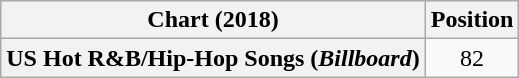<table class="wikitable plainrowheaders" style="text-align:center">
<tr>
<th scope="col">Chart (2018)</th>
<th scope="col">Position</th>
</tr>
<tr>
<th scope="row">US Hot R&B/Hip-Hop Songs (<em>Billboard</em>)</th>
<td>82</td>
</tr>
</table>
